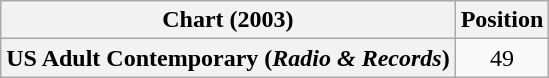<table class="wikitable plainrowheaders" style="text-align:center">
<tr>
<th scope="col">Chart (2003)</th>
<th scope="col">Position</th>
</tr>
<tr>
<th scope="row">US Adult Contemporary (<em>Radio & Records</em>)</th>
<td>49</td>
</tr>
</table>
